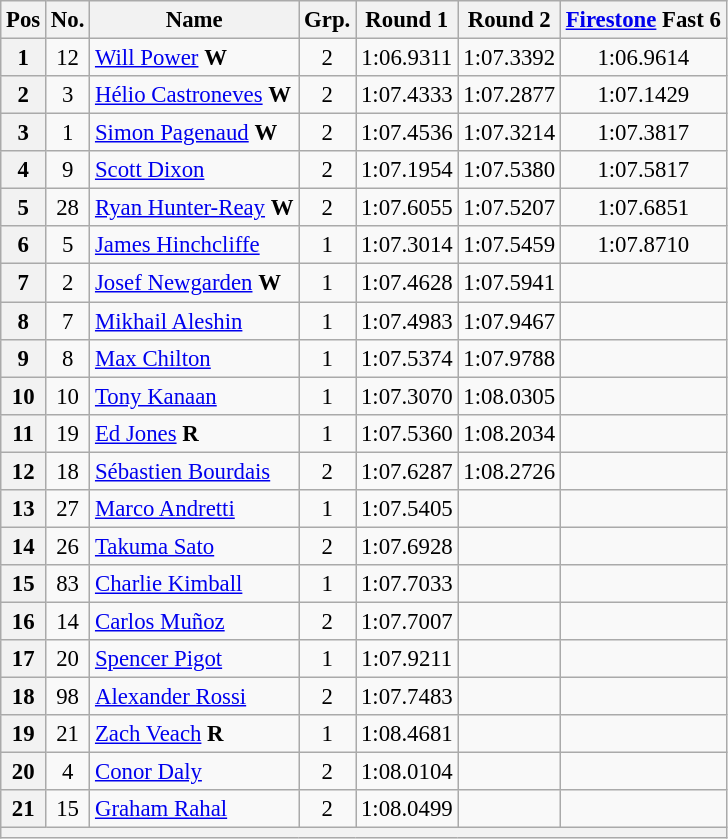<table class="wikitable sortable" style="text-align:center; font-size: 95%;">
<tr>
<th>Pos</th>
<th>No.</th>
<th>Name</th>
<th>Grp.</th>
<th>Round 1</th>
<th>Round 2</th>
<th><a href='#'>Firestone</a> Fast 6</th>
</tr>
<tr>
<th scope="row">1</th>
<td>12</td>
<td align="left"> <a href='#'>Will Power</a> <strong><span>W</span></strong></td>
<td>2</td>
<td>1:06.9311</td>
<td>1:07.3392</td>
<td>1:06.9614</td>
</tr>
<tr>
<th scope="row">2</th>
<td>3</td>
<td align="left"> <a href='#'>Hélio Castroneves</a> <strong><span>W</span></strong></td>
<td>2</td>
<td>1:07.4333</td>
<td>1:07.2877</td>
<td>1:07.1429</td>
</tr>
<tr>
<th scope="row">3</th>
<td>1</td>
<td align="left"> <a href='#'>Simon Pagenaud</a> <strong><span>W</span></strong></td>
<td>2</td>
<td>1:07.4536</td>
<td>1:07.3214</td>
<td>1:07.3817</td>
</tr>
<tr>
<th scope="row">4</th>
<td>9</td>
<td align="left"> <a href='#'>Scott Dixon</a></td>
<td>2</td>
<td>1:07.1954</td>
<td>1:07.5380</td>
<td>1:07.5817</td>
</tr>
<tr>
<th scope="row">5</th>
<td>28</td>
<td align="left"> <a href='#'>Ryan Hunter-Reay</a> <strong><span>W</span></strong></td>
<td>2</td>
<td>1:07.6055</td>
<td>1:07.5207</td>
<td>1:07.6851</td>
</tr>
<tr>
<th scope="row">6</th>
<td>5</td>
<td align="left"> <a href='#'>James Hinchcliffe</a></td>
<td>1</td>
<td>1:07.3014</td>
<td>1:07.5459</td>
<td>1:07.8710</td>
</tr>
<tr>
<th scope="row">7</th>
<td>2</td>
<td align="left"> <a href='#'>Josef Newgarden</a> <strong><span>W</span></strong></td>
<td>1</td>
<td>1:07.4628</td>
<td>1:07.5941</td>
<td></td>
</tr>
<tr>
<th scope="row">8</th>
<td>7</td>
<td align="left"> <a href='#'>Mikhail Aleshin</a></td>
<td>1</td>
<td>1:07.4983</td>
<td>1:07.9467</td>
<td></td>
</tr>
<tr>
<th scope="row">9</th>
<td>8</td>
<td align="left"> <a href='#'>Max Chilton</a></td>
<td>1</td>
<td>1:07.5374</td>
<td>1:07.9788</td>
<td></td>
</tr>
<tr>
<th scope="row">10</th>
<td>10</td>
<td align="left"> <a href='#'>Tony Kanaan</a></td>
<td>1</td>
<td>1:07.3070</td>
<td>1:08.0305</td>
<td></td>
</tr>
<tr>
<th scope="row">11</th>
<td>19</td>
<td align="left"> <a href='#'>Ed Jones</a> <strong><span>R</span></strong></td>
<td>1</td>
<td>1:07.5360</td>
<td>1:08.2034</td>
<td></td>
</tr>
<tr>
<th scope="row">12</th>
<td>18</td>
<td align="left"> <a href='#'>Sébastien Bourdais</a></td>
<td>2</td>
<td>1:07.6287</td>
<td>1:08.2726</td>
<td></td>
</tr>
<tr>
<th scope="row">13</th>
<td>27</td>
<td align="left"> <a href='#'>Marco Andretti</a></td>
<td>1</td>
<td>1:07.5405</td>
<td></td>
<td></td>
</tr>
<tr>
<th scope="row">14</th>
<td>26</td>
<td align="left"> <a href='#'>Takuma Sato</a></td>
<td>2</td>
<td>1:07.6928</td>
<td></td>
<td></td>
</tr>
<tr>
<th scope="row">15</th>
<td>83</td>
<td align="left"> <a href='#'>Charlie Kimball</a></td>
<td>1</td>
<td>1:07.7033</td>
<td></td>
<td></td>
</tr>
<tr>
<th scope="row">16</th>
<td>14</td>
<td align="left"> <a href='#'>Carlos Muñoz</a></td>
<td>2</td>
<td>1:07.7007</td>
<td></td>
<td></td>
</tr>
<tr>
<th scope="row">17</th>
<td>20</td>
<td align="left"> <a href='#'>Spencer Pigot</a></td>
<td>1</td>
<td>1:07.9211</td>
<td></td>
<td></td>
</tr>
<tr>
<th scope="row">18</th>
<td>98</td>
<td align="left"> <a href='#'>Alexander Rossi</a></td>
<td>2</td>
<td>1:07.7483</td>
<td></td>
<td></td>
</tr>
<tr>
<th scope="row">19</th>
<td>21</td>
<td align="left"> <a href='#'>Zach Veach</a> <strong><span>R</span></strong></td>
<td>1</td>
<td>1:08.4681</td>
<td></td>
<td></td>
</tr>
<tr>
<th scope="row">20</th>
<td>4</td>
<td align="left"> <a href='#'>Conor Daly</a></td>
<td>2</td>
<td>1:08.0104</td>
<td></td>
<td></td>
</tr>
<tr>
<th scope="row">21</th>
<td>15</td>
<td align="left"> <a href='#'>Graham Rahal</a></td>
<td>2</td>
<td>1:08.0499</td>
<td></td>
<td></td>
</tr>
<tr>
<th colspan=11></th>
</tr>
</table>
